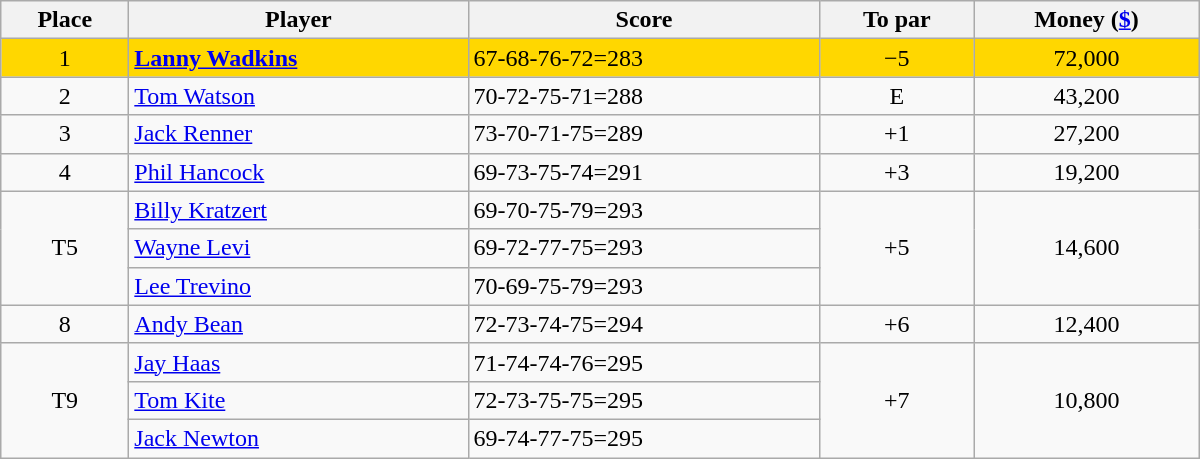<table class="wikitable" style="width:50em;margin-bottom:0;">
<tr>
<th>Place</th>
<th>Player</th>
<th>Score</th>
<th>To par</th>
<th>Money (<a href='#'>$</a>)</th>
</tr>
<tr style="background:gold">
<td align=center>1</td>
<td> <strong><a href='#'>Lanny Wadkins</a></strong></td>
<td>67-68-76-72=283</td>
<td align=center>−5</td>
<td align=center>72,000</td>
</tr>
<tr>
<td align=center>2</td>
<td> <a href='#'>Tom Watson</a></td>
<td>70-72-75-71=288</td>
<td align=center>E</td>
<td align=center>43,200</td>
</tr>
<tr>
<td align=center>3</td>
<td> <a href='#'>Jack Renner</a></td>
<td>73-70-71-75=289</td>
<td align=center>+1</td>
<td align=center>27,200</td>
</tr>
<tr>
<td align=center>4</td>
<td> <a href='#'>Phil Hancock</a></td>
<td>69-73-75-74=291</td>
<td align=center>+3</td>
<td align=center>19,200</td>
</tr>
<tr>
<td rowspan=3 align=center>T5</td>
<td> <a href='#'>Billy Kratzert</a></td>
<td>69-70-75-79=293</td>
<td rowspan=3 align=center>+5</td>
<td rowspan=3 align=center>14,600</td>
</tr>
<tr>
<td> <a href='#'>Wayne Levi</a></td>
<td>69-72-77-75=293</td>
</tr>
<tr>
<td> <a href='#'>Lee Trevino</a></td>
<td>70-69-75-79=293</td>
</tr>
<tr>
<td align=center>8</td>
<td> <a href='#'>Andy Bean</a></td>
<td>72-73-74-75=294</td>
<td align=center>+6</td>
<td align=center>12,400</td>
</tr>
<tr>
<td rowspan=3 align=center>T9</td>
<td> <a href='#'>Jay Haas</a></td>
<td>71-74-74-76=295</td>
<td rowspan=3 align=center>+7</td>
<td rowspan=3 align=center>10,800</td>
</tr>
<tr>
<td> <a href='#'>Tom Kite</a></td>
<td>72-73-75-75=295</td>
</tr>
<tr>
<td> <a href='#'>Jack Newton</a></td>
<td>69-74-77-75=295</td>
</tr>
</table>
